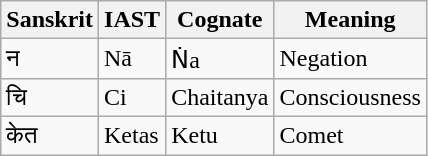<table class="wikitable">
<tr>
<th>Sanskrit</th>
<th>IAST</th>
<th>Cognate</th>
<th>Meaning</th>
</tr>
<tr>
<td>न</td>
<td>Nā</td>
<td>Ṅa</td>
<td>Negation</td>
</tr>
<tr>
<td>चि</td>
<td>Ci</td>
<td>Chaitanya</td>
<td>Consciousness</td>
</tr>
<tr>
<td>केत</td>
<td>Ketas</td>
<td>Ketu</td>
<td>Comet</td>
</tr>
</table>
